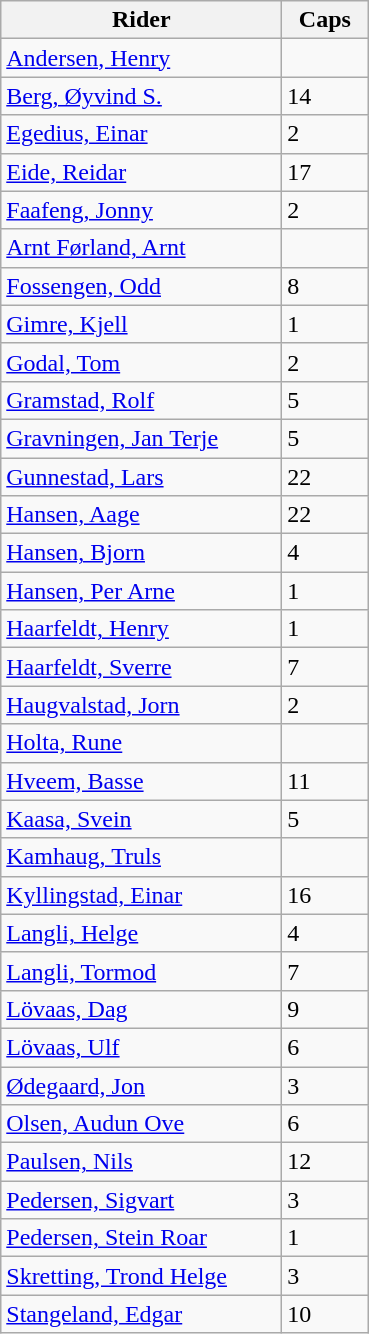<table class="sortable wikitable">
<tr>
<th width="180">Rider</th>
<th width="50">Caps</th>
</tr>
<tr>
<td><a href='#'>Andersen, Henry</a></td>
<td></td>
</tr>
<tr>
<td><a href='#'>Berg, Øyvind S.</a></td>
<td>14</td>
</tr>
<tr>
<td><a href='#'>Egedius, Einar</a></td>
<td>2</td>
</tr>
<tr>
<td><a href='#'>Eide, Reidar</a></td>
<td>17</td>
</tr>
<tr>
<td><a href='#'>Faafeng, Jonny</a></td>
<td>2</td>
</tr>
<tr>
<td><a href='#'>Arnt Førland, Arnt</a></td>
<td></td>
</tr>
<tr>
<td><a href='#'>Fossengen, Odd</a></td>
<td>8</td>
</tr>
<tr>
<td><a href='#'>Gimre, Kjell</a></td>
<td>1</td>
</tr>
<tr>
<td><a href='#'>Godal, Tom</a></td>
<td>2</td>
</tr>
<tr>
<td><a href='#'>Gramstad, Rolf</a></td>
<td>5</td>
</tr>
<tr>
<td><a href='#'>Gravningen, Jan Terje</a></td>
<td>5</td>
</tr>
<tr>
<td><a href='#'>Gunnestad, Lars</a></td>
<td>22</td>
</tr>
<tr>
<td><a href='#'>Hansen, Aage</a></td>
<td>22</td>
</tr>
<tr>
<td><a href='#'>Hansen, Bjorn</a></td>
<td>4</td>
</tr>
<tr>
<td><a href='#'>Hansen, Per Arne</a></td>
<td>1</td>
</tr>
<tr>
<td><a href='#'>Haarfeldt, Henry</a></td>
<td>1</td>
</tr>
<tr>
<td><a href='#'>Haarfeldt, Sverre</a></td>
<td>7</td>
</tr>
<tr>
<td><a href='#'>Haugvalstad, Jorn</a></td>
<td>2</td>
</tr>
<tr>
<td><a href='#'>Holta, Rune</a></td>
<td></td>
</tr>
<tr>
<td><a href='#'>Hveem, Basse</a></td>
<td>11</td>
</tr>
<tr>
<td><a href='#'>Kaasa, Svein</a></td>
<td>5</td>
</tr>
<tr>
<td><a href='#'>Kamhaug, Truls</a></td>
<td></td>
</tr>
<tr>
<td><a href='#'>Kyllingstad, Einar</a></td>
<td>16</td>
</tr>
<tr>
<td><a href='#'>Langli, Helge</a></td>
<td>4</td>
</tr>
<tr>
<td><a href='#'>Langli, Tormod</a></td>
<td>7</td>
</tr>
<tr>
<td><a href='#'>Lövaas, Dag</a></td>
<td>9</td>
</tr>
<tr>
<td><a href='#'>Lövaas, Ulf</a></td>
<td>6</td>
</tr>
<tr>
<td><a href='#'>Ødegaard, Jon</a></td>
<td>3</td>
</tr>
<tr>
<td><a href='#'>Olsen, Audun Ove</a></td>
<td>6</td>
</tr>
<tr>
<td><a href='#'>Paulsen, Nils</a></td>
<td>12</td>
</tr>
<tr>
<td><a href='#'>Pedersen, Sigvart</a></td>
<td>3</td>
</tr>
<tr>
<td><a href='#'>Pedersen, Stein Roar</a></td>
<td>1</td>
</tr>
<tr>
<td><a href='#'>Skretting, Trond Helge</a></td>
<td>3</td>
</tr>
<tr>
<td><a href='#'>Stangeland, Edgar</a></td>
<td>10</td>
</tr>
</table>
